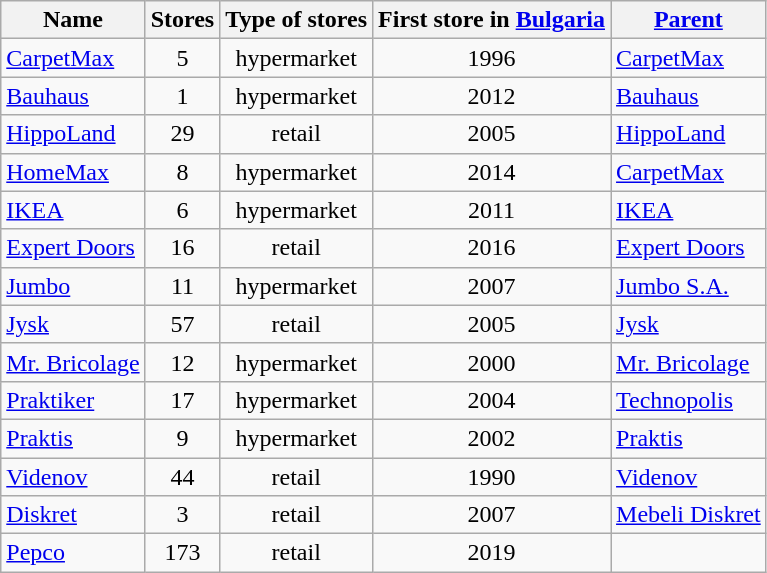<table class="wikitable sortable">
<tr>
<th>Name</th>
<th>Stores</th>
<th>Type of stores</th>
<th>First store in <a href='#'>Bulgaria</a></th>
<th><a href='#'>Parent</a></th>
</tr>
<tr>
<td><a href='#'>CarpetMax</a></td>
<td align="center"> 5</td>
<td align="center">hypermarket</td>
<td align="center">1996</td>
<td><a href='#'>CarpetMax</a></td>
</tr>
<tr>
<td><a href='#'>Bauhaus</a></td>
<td align="center"> 1</td>
<td align="center">hypermarket</td>
<td align="center">2012</td>
<td><a href='#'>Bauhaus</a></td>
</tr>
<tr>
<td><a href='#'>HippoLand</a></td>
<td align="center"> 29</td>
<td align="center">retail</td>
<td align="center">2005</td>
<td><a href='#'>HippoLand</a></td>
</tr>
<tr>
<td><a href='#'>HomeMax</a></td>
<td align="center"> 8</td>
<td align="center">hypermarket</td>
<td align="center">2014</td>
<td><a href='#'>CarpetMax</a></td>
</tr>
<tr>
<td><a href='#'>IKEA</a></td>
<td align="center"> 6</td>
<td align="center">hypermarket</td>
<td align="center">2011</td>
<td><a href='#'>IKEA</a></td>
</tr>
<tr>
<td><a href='#'>Expert Doors</a></td>
<td align="center"> 16</td>
<td align="center">retail</td>
<td align="center">2016</td>
<td><a href='#'>Expert Doors</a></td>
</tr>
<tr>
<td><a href='#'>Jumbo</a></td>
<td align="center"> 11</td>
<td align="center">hypermarket</td>
<td align="center">2007</td>
<td><a href='#'>Jumbo S.A.</a></td>
</tr>
<tr>
<td><a href='#'>Jysk</a></td>
<td align="center"> 57</td>
<td align="center">retail</td>
<td align="center">2005</td>
<td><a href='#'>Jysk</a></td>
</tr>
<tr>
<td><a href='#'>Mr. Bricolage</a></td>
<td align="center"> 12</td>
<td align="center">hypermarket</td>
<td align="center">2000</td>
<td><a href='#'>Mr. Bricolage</a></td>
</tr>
<tr>
<td><a href='#'>Praktiker</a></td>
<td align="center"> 17</td>
<td align="center">hypermarket</td>
<td align="center">2004</td>
<td><a href='#'>Technopolis</a></td>
</tr>
<tr>
<td><a href='#'>Praktis</a></td>
<td align="center"> 9</td>
<td align="center">hypermarket</td>
<td align="center">2002</td>
<td><a href='#'>Praktis</a></td>
</tr>
<tr>
<td><a href='#'>Videnov</a></td>
<td align="center"> 44</td>
<td align="center">retail</td>
<td align="center">1990</td>
<td><a href='#'>Videnov</a></td>
</tr>
<tr>
<td><a href='#'>Diskret</a></td>
<td align="center"> 3</td>
<td align="center">retail</td>
<td align="center">2007</td>
<td><a href='#'>Mebeli Diskret</a></td>
</tr>
<tr>
<td><a href='#'>Pepco</a></td>
<td align="center"> 173</td>
<td align="center">retail</td>
<td align="center">2019</td>
<td></td>
</tr>
</table>
